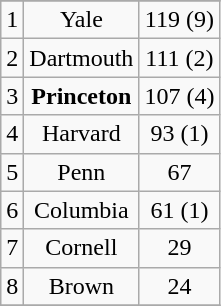<table class="wikitable">
<tr align="center">
</tr>
<tr align="center">
<td>1</td>
<td>Yale</td>
<td>119 (9)</td>
</tr>
<tr align="center">
<td>2</td>
<td>Dartmouth</td>
<td>111 (2)</td>
</tr>
<tr align="center">
<td>3</td>
<td><strong>Princeton</strong></td>
<td>107 (4)</td>
</tr>
<tr align="center">
<td>4</td>
<td>Harvard</td>
<td>93 (1)</td>
</tr>
<tr align="center">
<td>5</td>
<td>Penn</td>
<td>67</td>
</tr>
<tr align="center">
<td>6</td>
<td>Columbia</td>
<td>61 (1)</td>
</tr>
<tr align="center">
<td>7</td>
<td>Cornell</td>
<td>29</td>
</tr>
<tr align="center">
<td>8</td>
<td>Brown</td>
<td>24</td>
</tr>
<tr>
</tr>
</table>
